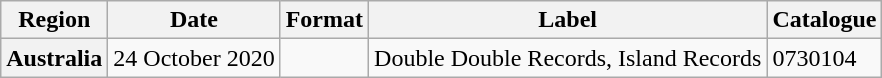<table class="wikitable plainrowheaders">
<tr>
<th scope="col">Region</th>
<th scope="col">Date</th>
<th scope="col">Format</th>
<th scope="col">Label</th>
<th scope="col">Catalogue</th>
</tr>
<tr>
<th scope="row">Australia</th>
<td rowspan="2">24 October 2020</td>
<td></td>
<td rowspan="2">Double Double Records, Island Records</td>
<td>0730104</td>
</tr>
</table>
